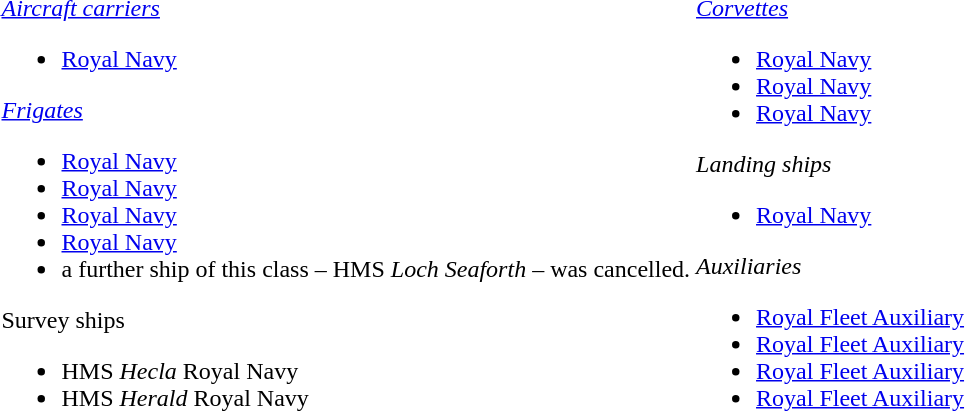<table>
<tr>
<td><br><em><a href='#'>Aircraft carriers</a></em><ul><li>  <a href='#'>Royal Navy</a></li></ul><em><a href='#'>Frigates</a></em><ul><li>  <a href='#'>Royal Navy</a></li><li>  <a href='#'>Royal Navy</a></li><li>  <a href='#'>Royal Navy</a></li><li>  <a href='#'>Royal Navy</a></li><li>a further ship of this class – HMS <em>Loch Seaforth</em> – was cancelled.</li></ul>Survey ships<ul><li>HMS <em>Hecla</em> Royal Navy</li><li>HMS <em>Herald</em> Royal Navy</li></ul></td>
<td><br><em><a href='#'>Corvettes</a></em><ul><li>  <a href='#'>Royal Navy</a></li><li>  <a href='#'>Royal Navy</a></li><li>  <a href='#'>Royal Navy</a></li></ul><em>Landing ships</em><ul><li>  <a href='#'>Royal Navy</a></li></ul><em>Auxiliaries</em><ul><li>  <a href='#'>Royal Fleet Auxiliary</a></li><li>  <a href='#'>Royal Fleet Auxiliary</a></li><li>  <a href='#'>Royal Fleet Auxiliary</a></li><li>  <a href='#'>Royal Fleet Auxiliary</a></li></ul></td>
</tr>
</table>
